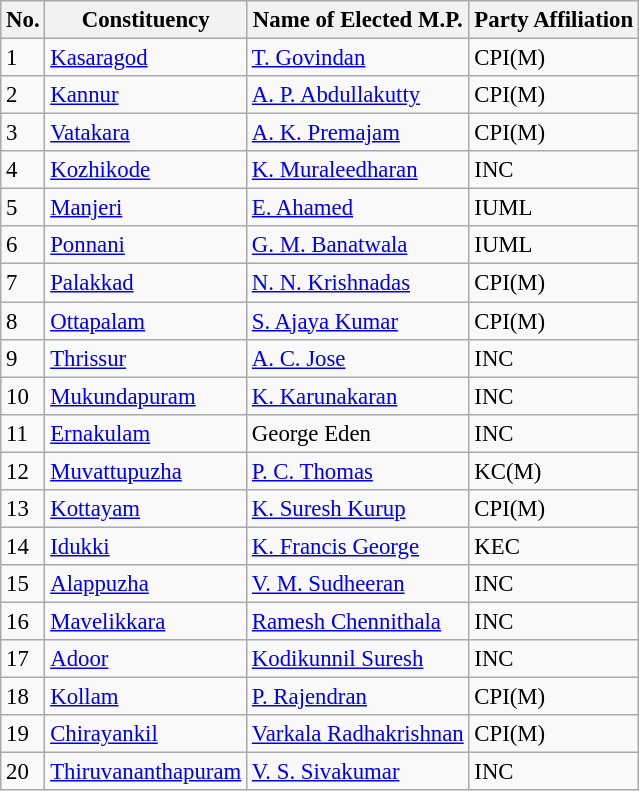<table class="wikitable" style="font-size: 95%;">
<tr>
<th>No.</th>
<th>Constituency</th>
<th>Name of Elected M.P.</th>
<th>Party Affiliation</th>
</tr>
<tr>
<td>1</td>
<td><a href='#'>Kasaragod</a></td>
<td><a href='#'>T. Govindan</a></td>
<td>CPI(M)</td>
</tr>
<tr>
<td>2</td>
<td><a href='#'>Kannur</a></td>
<td><a href='#'>A. P. Abdullakutty</a></td>
<td>CPI(M)</td>
</tr>
<tr>
<td>3</td>
<td><a href='#'>Vatakara</a></td>
<td><a href='#'>A. K. Premajam</a></td>
<td>CPI(M)</td>
</tr>
<tr>
<td>4</td>
<td><a href='#'>Kozhikode</a></td>
<td><a href='#'>K. Muraleedharan</a></td>
<td>INC</td>
</tr>
<tr>
<td>5</td>
<td><a href='#'>Manjeri</a></td>
<td><a href='#'>E. Ahamed</a></td>
<td>IUML</td>
</tr>
<tr>
<td>6</td>
<td><a href='#'>Ponnani</a></td>
<td><a href='#'>G. M. Banatwala</a></td>
<td>IUML</td>
</tr>
<tr>
<td>7</td>
<td><a href='#'>Palakkad</a></td>
<td><a href='#'>N. N. Krishnadas</a></td>
<td>CPI(M)</td>
</tr>
<tr>
<td>8</td>
<td><a href='#'>Ottapalam</a></td>
<td><a href='#'>S. Ajaya Kumar</a></td>
<td>CPI(M)</td>
</tr>
<tr>
<td>9</td>
<td><a href='#'>Thrissur</a></td>
<td><a href='#'>A. C. Jose</a></td>
<td>INC</td>
</tr>
<tr>
<td>10</td>
<td><a href='#'>Mukundapuram</a></td>
<td><a href='#'>K. Karunakaran</a></td>
<td>INC</td>
</tr>
<tr>
<td>11</td>
<td><a href='#'>Ernakulam</a></td>
<td>George Eden</td>
<td>INC</td>
</tr>
<tr>
<td>12</td>
<td><a href='#'>Muvattupuzha</a></td>
<td><a href='#'>P. C. Thomas</a></td>
<td>KC(M)</td>
</tr>
<tr>
<td>13</td>
<td><a href='#'>Kottayam</a></td>
<td><a href='#'>K. Suresh Kurup</a></td>
<td>CPI(M)</td>
</tr>
<tr>
<td>14</td>
<td><a href='#'>Idukki</a></td>
<td><a href='#'>K. Francis George</a></td>
<td>KEC</td>
</tr>
<tr>
<td>15</td>
<td><a href='#'>Alappuzha</a></td>
<td><a href='#'>V. M. Sudheeran</a></td>
<td>INC</td>
</tr>
<tr>
<td>16</td>
<td><a href='#'>Mavelikkara</a></td>
<td><a href='#'>Ramesh Chennithala</a></td>
<td>INC</td>
</tr>
<tr>
<td>17</td>
<td><a href='#'>Adoor</a></td>
<td><a href='#'>Kodikunnil Suresh</a></td>
<td>INC</td>
</tr>
<tr>
<td>18</td>
<td><a href='#'>Kollam</a></td>
<td><a href='#'>P. Rajendran</a></td>
<td>CPI(M)</td>
</tr>
<tr>
<td>19</td>
<td><a href='#'>Chirayankil</a></td>
<td><a href='#'>Varkala Radhakrishnan</a></td>
<td>CPI(M)</td>
</tr>
<tr>
<td>20</td>
<td><a href='#'>Thiruvananthapuram</a></td>
<td><a href='#'>V. S. Sivakumar</a></td>
<td>INC</td>
</tr>
</table>
